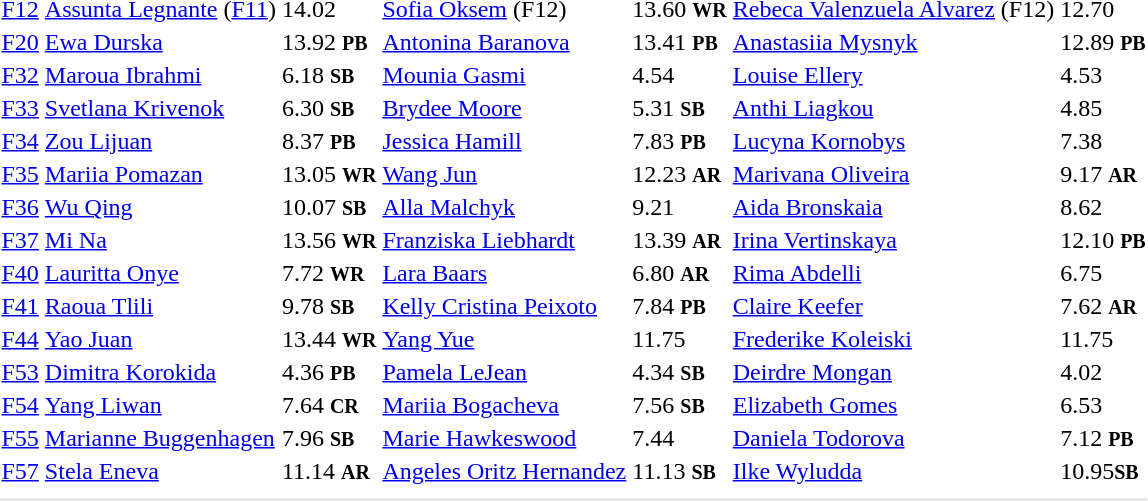<table>
<tr>
<td><a href='#'>F12</a></td>
<td><a href='#'>Assunta Legnante</a> (<a href='#'>F11</a>)<br></td>
<td>14.02</td>
<td><a href='#'>Sofia Oksem</a> (F12)<br></td>
<td>13.60 <small><strong>WR</strong></small></td>
<td><a href='#'>Rebeca Valenzuela Alvarez</a> (F12)<br></td>
<td>12.70</td>
</tr>
<tr>
<td><a href='#'>F20</a></td>
<td><a href='#'>Ewa Durska</a><br></td>
<td>13.92 <small><strong>PB</strong></small></td>
<td><a href='#'>Antonina Baranova</a><br></td>
<td>13.41 <small><strong>PB</strong></small></td>
<td><a href='#'>Anastasiia Mysnyk</a><br></td>
<td>12.89 <small><strong>PB</strong></small></td>
</tr>
<tr>
<td><a href='#'>F32</a></td>
<td><a href='#'>Maroua Ibrahmi</a><br></td>
<td>6.18 <small><strong>SB</strong></small></td>
<td><a href='#'>Mounia Gasmi</a><br></td>
<td>4.54</td>
<td><a href='#'>Louise Ellery</a><br></td>
<td>4.53</td>
</tr>
<tr>
<td><a href='#'>F33</a></td>
<td><a href='#'>Svetlana Krivenok</a><br></td>
<td>6.30 <small><strong>SB</strong></small></td>
<td><a href='#'>Brydee Moore</a><br></td>
<td>5.31 <small><strong>SB</strong></small></td>
<td><a href='#'>Anthi Liagkou</a><br></td>
<td>4.85</td>
</tr>
<tr>
<td><a href='#'>F34</a></td>
<td><a href='#'>Zou Lijuan</a><br></td>
<td>8.37 <small><strong>PB</strong></small></td>
<td><a href='#'>Jessica Hamill</a><br></td>
<td>7.83 <small><strong>PB</strong></small></td>
<td><a href='#'>Lucyna Kornobys</a><br></td>
<td>7.38</td>
</tr>
<tr>
<td><a href='#'>F35</a></td>
<td><a href='#'>Mariia Pomazan</a><br></td>
<td>13.05 <small><strong>WR</strong></small></td>
<td><a href='#'>Wang Jun</a><br></td>
<td>12.23 <small><strong>AR</strong></small></td>
<td><a href='#'>Marivana Oliveira</a><br></td>
<td>9.17 <small><strong>AR</strong></small></td>
</tr>
<tr>
<td><a href='#'>F36</a></td>
<td><a href='#'>Wu Qing</a><br></td>
<td>10.07 <small><strong>SB</strong></small></td>
<td><a href='#'>Alla Malchyk</a><br></td>
<td>9.21</td>
<td><a href='#'>Aida Bronskaia</a><br></td>
<td>8.62</td>
</tr>
<tr>
<td><a href='#'>F37</a></td>
<td><a href='#'>Mi Na</a><br></td>
<td>13.56 <small><strong>WR</strong></small></td>
<td><a href='#'>Franziska Liebhardt</a><br></td>
<td>13.39 <small><strong>AR</strong></small></td>
<td><a href='#'>Irina Vertinskaya</a><br></td>
<td>12.10 <small><strong>PB</strong></small></td>
</tr>
<tr>
<td><a href='#'>F40</a></td>
<td><a href='#'>Lauritta Onye</a><br></td>
<td>7.72 <small><strong>WR</strong></small></td>
<td><a href='#'>Lara Baars</a><br></td>
<td>6.80 <small><strong>AR</strong></small></td>
<td><a href='#'>Rima Abdelli</a><br></td>
<td>6.75</td>
</tr>
<tr>
<td><a href='#'>F41</a></td>
<td><a href='#'>Raoua Tlili</a><br></td>
<td>9.78 <small><strong>SB</strong></small></td>
<td><a href='#'>Kelly Cristina Peixoto</a><br></td>
<td>7.84 <small><strong>PB</strong></small></td>
<td><a href='#'>Claire Keefer</a><br></td>
<td>7.62 <small><strong>AR</strong></small></td>
</tr>
<tr>
<td><a href='#'>F44</a></td>
<td><a href='#'>Yao Juan</a><br></td>
<td>13.44 <small><strong>WR</strong></small></td>
<td><a href='#'>Yang Yue</a><br></td>
<td>11.75</td>
<td><a href='#'>Frederike Koleiski</a><br></td>
<td>11.75</td>
</tr>
<tr>
<td><a href='#'>F53</a></td>
<td><a href='#'>Dimitra Korokida</a><br></td>
<td>4.36 <small><strong>PB</strong></small></td>
<td><a href='#'>Pamela LeJean</a><br></td>
<td>4.34 <small><strong>SB</strong></small></td>
<td><a href='#'>Deirdre Mongan</a><br></td>
<td>4.02</td>
</tr>
<tr>
<td><a href='#'>F54</a></td>
<td><a href='#'>Yang Liwan</a><br></td>
<td>7.64 <small><strong>CR</strong></small></td>
<td><a href='#'>Mariia Bogacheva</a><br></td>
<td>7.56 <small><strong>SB</strong></small></td>
<td><a href='#'>Elizabeth Gomes</a><br></td>
<td>6.53</td>
</tr>
<tr>
<td><a href='#'>F55</a></td>
<td><a href='#'>Marianne Buggenhagen</a><br></td>
<td>7.96 <small><strong>SB</strong></small></td>
<td><a href='#'>Marie Hawkeswood</a><br></td>
<td>7.44</td>
<td><a href='#'>Daniela Todorova</a><br></td>
<td>7.12 <small><strong>PB</strong></small></td>
</tr>
<tr>
<td><a href='#'>F57</a></td>
<td><a href='#'>Stela Eneva</a><br></td>
<td>11.14 <small><strong>AR</strong></small></td>
<td><a href='#'>Angeles Oritz Hernandez</a><br></td>
<td>11.13 <small><strong>SB</strong></small></td>
<td><a href='#'>Ilke Wyludda</a><br></td>
<td>10.95<small><strong>SB</strong></small></td>
</tr>
<tr>
<td colspan=7></td>
</tr>
<tr>
</tr>
<tr bgcolor= e8e8e8>
<td colspan=7></td>
</tr>
</table>
